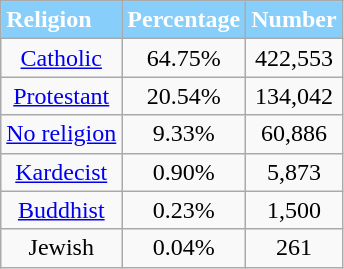<table class="wikitable">
<tr style="background:#87cefa; color:white;">
<td><strong>Religion</strong></td>
<td><strong>Percentage</strong></td>
<td><strong>Number</strong></td>
</tr>
<tr align="center">
<td><a href='#'>Catholic</a></td>
<td>64.75%</td>
<td>422,553</td>
</tr>
<tr align="center">
<td><a href='#'>Protestant</a></td>
<td>20.54%</td>
<td>134,042</td>
</tr>
<tr align="center">
<td><a href='#'>No religion</a></td>
<td>9.33%</td>
<td>60,886</td>
</tr>
<tr align="center">
<td><a href='#'>Kardecist</a></td>
<td>0.90%</td>
<td>5,873</td>
</tr>
<tr align="center">
<td><a href='#'>Buddhist</a></td>
<td>0.23%</td>
<td>1,500</td>
</tr>
<tr align="center">
<td>Jewish</td>
<td>0.04%</td>
<td>261</td>
</tr>
</table>
